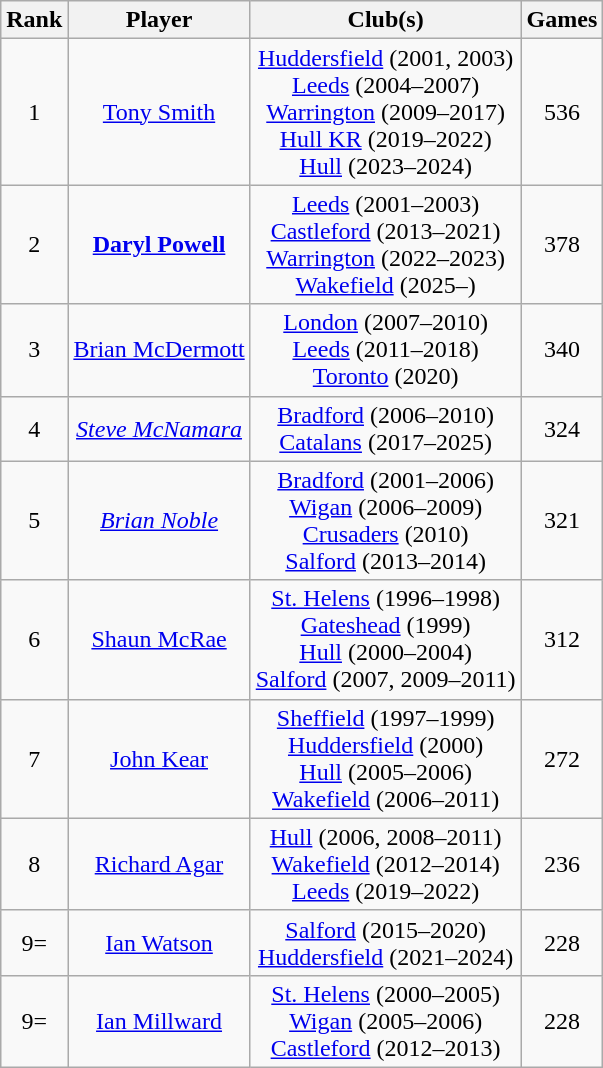<table class="wikitable" style="text-align:center; margin-left:1em;">
<tr>
<th>Rank</th>
<th>Player</th>
<th>Club(s)</th>
<th>Games</th>
</tr>
<tr>
<td align=center>1</td>
<td> <a href='#'>Tony Smith</a></td>
<td><a href='#'>Huddersfield</a> (2001, 2003)<br><a href='#'>Leeds</a> (2004–2007) <br> <a href='#'>Warrington</a> (2009–2017)<br><a href='#'>Hull KR</a> (2019–2022) <br><a href='#'>Hull</a> (2023–2024)</td>
<td align=center>536</td>
</tr>
<tr>
<td align=center>2</td>
<td> <strong><a href='#'>Daryl Powell</a></strong></td>
<td><a href='#'>Leeds</a> (2001–2003)<br><a href='#'>Castleford</a> (2013–2021)<br> <a href='#'>Warrington</a> (2022–2023)<br> <a href='#'>Wakefield</a> (2025–)</td>
<td align=center>378</td>
</tr>
<tr>
<td align=center>3</td>
<td> <a href='#'>Brian McDermott</a></td>
<td><a href='#'>London</a> (2007–2010)<br><a href='#'>Leeds</a> (2011–2018)<br> <a href='#'>Toronto</a> (2020)</td>
<td align=center>340</td>
</tr>
<tr>
<td align=center>4</td>
<td> <em><a href='#'>Steve McNamara</a></em></td>
<td><a href='#'>Bradford</a> (2006–2010) <br> <a href='#'>Catalans</a> (2017–2025)</td>
<td align=center>324</td>
</tr>
<tr>
<td align=center>5</td>
<td> <em> <a href='#'>Brian Noble</a></em></td>
<td><a href='#'>Bradford</a> (2001–2006)<br><a href='#'>Wigan</a> (2006–2009)<br> <a href='#'>Crusaders</a> (2010) <br><a href='#'>Salford</a> (2013–2014)</td>
<td align=center>321</td>
</tr>
<tr>
<td align=center>6</td>
<td> <a href='#'>Shaun McRae</a></td>
<td><a href='#'>St. Helens</a> (1996–1998)<br><a href='#'>Gateshead</a> (1999)<br> <a href='#'>Hull</a> (2000–2004)<br><a href='#'>Salford</a> (2007, 2009–2011)</td>
<td align=center>312</td>
</tr>
<tr>
<td align=center>7</td>
<td> <a href='#'>John Kear</a></td>
<td><a href='#'>Sheffield</a> (1997–1999)<br><a href='#'>Huddersfield</a> (2000)<br> <a href='#'>Hull</a> (2005–2006)<br><a href='#'>Wakefield</a> (2006–2011)</td>
<td align=center>272</td>
</tr>
<tr>
<td align=center>8</td>
<td> <a href='#'>Richard Agar</a></td>
<td><a href='#'>Hull</a> (2006, 2008–2011) <br> <a href='#'>Wakefield</a> (2012–2014) <br> <a href='#'>Leeds</a> (2019–2022)</td>
<td align=center>236</td>
</tr>
<tr>
<td align=center>9=</td>
<td> <a href='#'>Ian Watson</a></td>
<td><a href='#'>Salford</a> (2015–2020)<br><a href='#'>Huddersfield</a> (2021–2024)</td>
<td align=center>228</td>
</tr>
<tr>
<td align=center>9=</td>
<td> <a href='#'>Ian Millward</a></td>
<td><a href='#'>St. Helens</a> (2000–2005)<br><a href='#'>Wigan</a> (2005–2006)<br> <a href='#'>Castleford</a> (2012–2013)</td>
<td align=center>228</td>
</tr>
</table>
